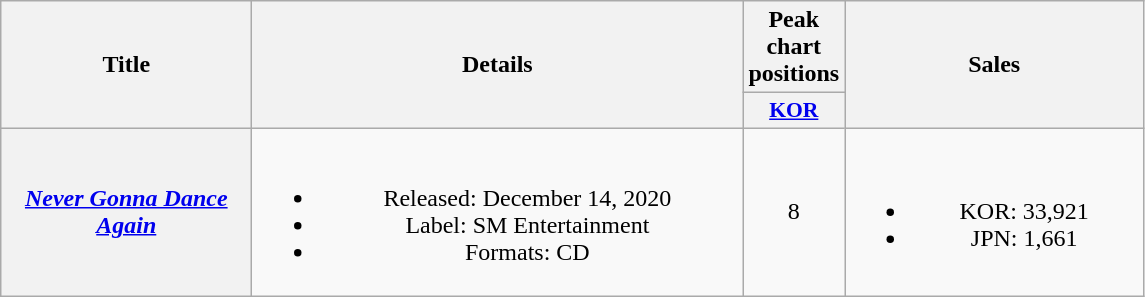<table class="wikitable plainrowheaders" style="text-align:center;">
<tr>
<th scope="col" rowspan="2" style="width:10em;">Title</th>
<th scope="col" rowspan="2" style="width:20em;">Details</th>
<th scope="col" colspan="1">Peak chart positions</th>
<th scope="col" rowspan="2" style="width:12em;">Sales</th>
</tr>
<tr>
<th style="width:2.5em; font-size:90%"><a href='#'>KOR</a><br></th>
</tr>
<tr>
<th scope="row"><em><a href='#'>Never Gonna Dance Again</a></em></th>
<td><br><ul><li>Released: December 14, 2020 </li><li>Label: SM Entertainment</li><li>Formats: CD</li></ul></td>
<td>8</td>
<td><br><ul><li>KOR: 33,921</li><li>JPN: 1,661</li></ul></td>
</tr>
</table>
